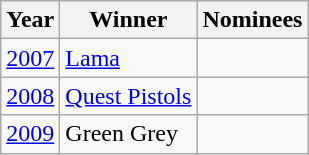<table class="wikitable">
<tr>
<th>Year</th>
<th>Winner</th>
<th>Nominees</th>
</tr>
<tr>
<td><a href='#'>2007</a></td>
<td><a href='#'>Lama</a></td>
<td></td>
</tr>
<tr>
<td><a href='#'>2008</a></td>
<td><a href='#'>Quest Pistols</a></td>
<td></td>
</tr>
<tr>
<td><a href='#'>2009</a></td>
<td>Green Grey</td>
<td></td>
</tr>
</table>
